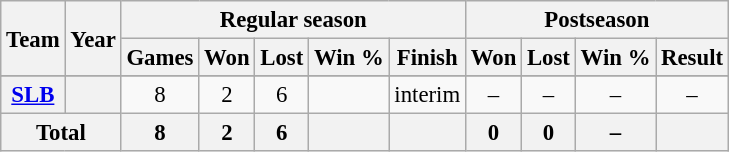<table class="wikitable" style="font-size: 95%; text-align:center;">
<tr>
<th rowspan="2">Team</th>
<th rowspan="2">Year</th>
<th colspan="5">Regular season</th>
<th colspan="4">Postseason</th>
</tr>
<tr>
<th>Games</th>
<th>Won</th>
<th>Lost</th>
<th>Win %</th>
<th>Finish</th>
<th>Won</th>
<th>Lost</th>
<th>Win %</th>
<th>Result</th>
</tr>
<tr>
</tr>
<tr>
<th><a href='#'>SLB</a></th>
<th></th>
<td>8</td>
<td>2</td>
<td>6</td>
<td></td>
<td>interim</td>
<td>–</td>
<td>–</td>
<td>–</td>
<td>–</td>
</tr>
<tr>
<th colspan="2">Total</th>
<th>8</th>
<th>2</th>
<th>6</th>
<th></th>
<th></th>
<th>0</th>
<th>0</th>
<th>–</th>
<th></th>
</tr>
</table>
